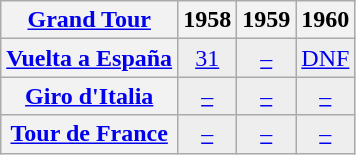<table class="wikitable plainrowheaders">
<tr>
<th scope="col"><a href='#'>Grand Tour</a></th>
<th scope="col">1958</th>
<th scope="col">1959</th>
<th scope="col">1960</th>
</tr>
<tr style="text-align:center;">
<th scope="row"> <a href='#'>Vuelta a España</a></th>
<td style="background:#eee;"><a href='#'>31</a></td>
<td style="background:#eee;"><a href='#'>–</a></td>
<td style="background:#eee;"><a href='#'>DNF</a></td>
</tr>
<tr style="text-align:center;">
<th scope="row"> <a href='#'>Giro d'Italia</a></th>
<td style="background:#eee;"><a href='#'>–</a></td>
<td style="background:#eee;"><a href='#'>–</a></td>
<td style="background:#eee;"><a href='#'>–</a></td>
</tr>
<tr style="text-align:center;">
<th scope="row"> <a href='#'>Tour de France</a></th>
<td style="background:#eee;"><a href='#'>–</a></td>
<td style="background:#eee;"><a href='#'>–</a></td>
<td style="background:#eee;"><a href='#'>–</a></td>
</tr>
</table>
